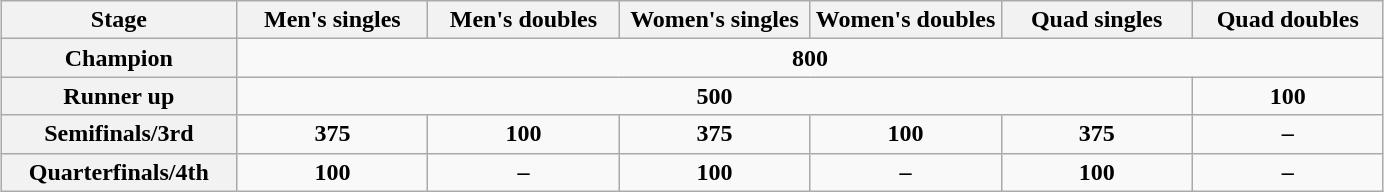<table class="wikitable" style="text-align:center; font-weight:bold; margin:1em auto;">
<tr>
<th width=150>Stage</th>
<th width=120>Men's singles</th>
<th width=120>Men's doubles</th>
<th width=120>Women's singles</th>
<th width=120>Women's doubles</th>
<th width=120>Quad singles</th>
<th width=120>Quad doubles</th>
</tr>
<tr>
<th>Champion</th>
<td colspan=6>800</td>
</tr>
<tr>
<th>Runner up</th>
<td colspan=5>500</td>
<td>100</td>
</tr>
<tr>
<th>Semifinals/3rd</th>
<td>375</td>
<td>100</td>
<td>375</td>
<td>100</td>
<td>375</td>
<td>–</td>
</tr>
<tr>
<th>Quarterfinals/4th</th>
<td>100</td>
<td>–</td>
<td>100</td>
<td>–</td>
<td>100</td>
<td>–</td>
</tr>
</table>
